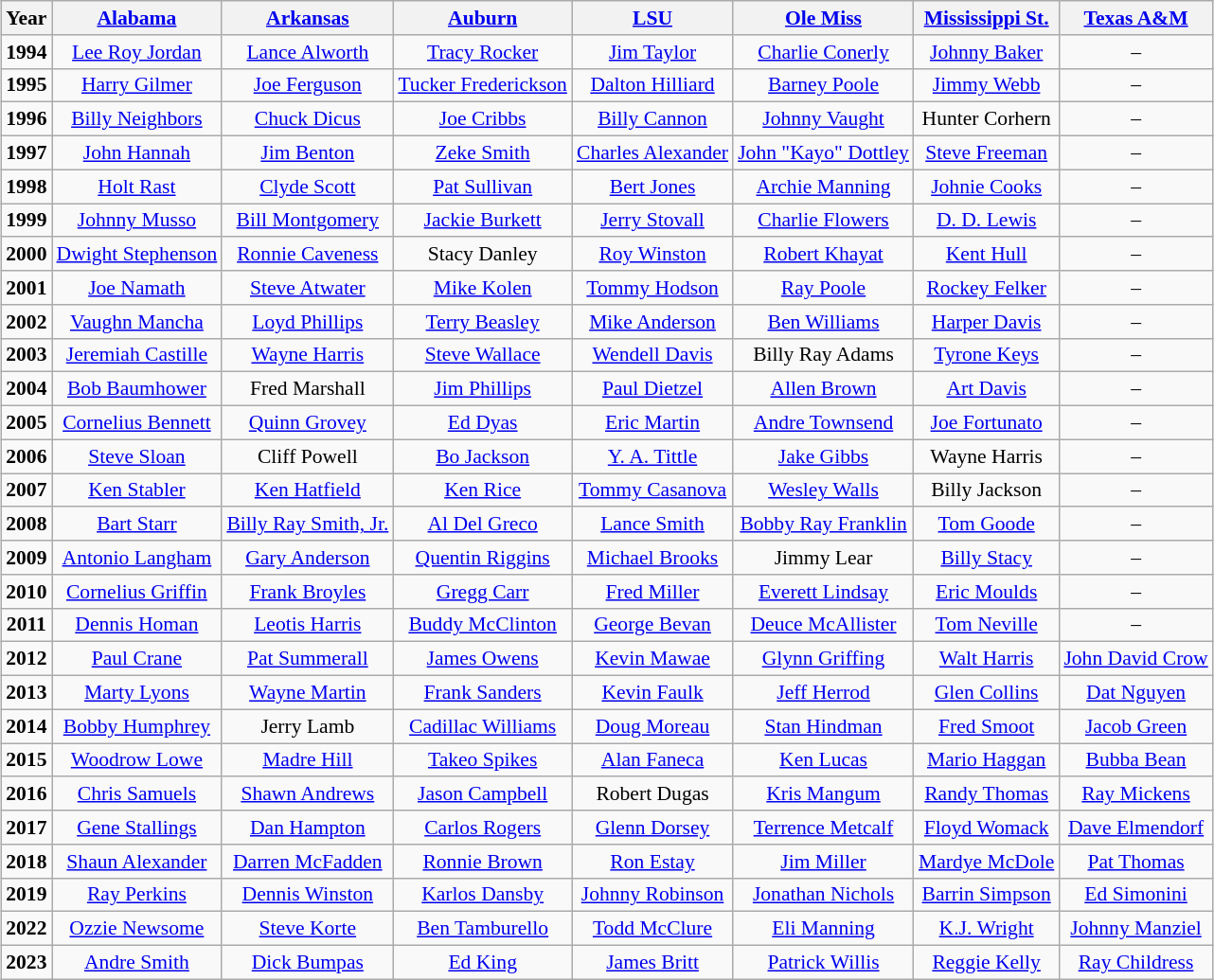<table class="wikitable" style="text-align:center; white-space:nowrap; font-size:90%; margin: 1em auto;">
<tr>
<th>Year</th>
<th><a href='#'>Alabama</a></th>
<th><a href='#'>Arkansas</a></th>
<th><a href='#'>Auburn</a></th>
<th><a href='#'>LSU</a></th>
<th><a href='#'>Ole Miss</a></th>
<th><a href='#'>Mississippi St.</a></th>
<th><a href='#'>Texas A&M</a></th>
</tr>
<tr>
<td><strong>1994</strong></td>
<td><a href='#'>Lee Roy Jordan</a></td>
<td><a href='#'>Lance Alworth</a></td>
<td><a href='#'>Tracy Rocker</a></td>
<td><a href='#'>Jim Taylor</a></td>
<td><a href='#'>Charlie Conerly</a></td>
<td><a href='#'>Johnny Baker</a></td>
<td>–</td>
</tr>
<tr>
<td><strong>1995</strong></td>
<td><a href='#'>Harry Gilmer</a></td>
<td><a href='#'>Joe Ferguson</a></td>
<td><a href='#'>Tucker Frederickson</a></td>
<td><a href='#'>Dalton Hilliard</a></td>
<td><a href='#'>Barney Poole</a></td>
<td><a href='#'>Jimmy Webb</a></td>
<td>–</td>
</tr>
<tr>
<td><strong>1996</strong></td>
<td><a href='#'>Billy Neighbors</a></td>
<td><a href='#'>Chuck Dicus</a></td>
<td><a href='#'>Joe Cribbs</a></td>
<td><a href='#'>Billy Cannon</a></td>
<td><a href='#'>Johnny Vaught</a></td>
<td>Hunter Corhern</td>
<td>–</td>
</tr>
<tr>
<td><strong>1997</strong></td>
<td><a href='#'>John Hannah</a></td>
<td><a href='#'>Jim Benton</a></td>
<td><a href='#'>Zeke Smith</a></td>
<td><a href='#'>Charles Alexander</a></td>
<td><a href='#'>John "Kayo" Dottley</a></td>
<td><a href='#'>Steve Freeman</a></td>
<td>–</td>
</tr>
<tr>
<td><strong>1998</strong></td>
<td><a href='#'>Holt Rast</a></td>
<td><a href='#'>Clyde Scott</a></td>
<td><a href='#'>Pat Sullivan</a></td>
<td><a href='#'>Bert Jones</a></td>
<td><a href='#'>Archie Manning</a></td>
<td><a href='#'>Johnie Cooks</a></td>
<td>–</td>
</tr>
<tr>
<td><strong>1999</strong></td>
<td><a href='#'>Johnny Musso</a></td>
<td><a href='#'>Bill Montgomery</a></td>
<td><a href='#'>Jackie Burkett</a></td>
<td><a href='#'>Jerry Stovall</a></td>
<td><a href='#'>Charlie Flowers</a></td>
<td><a href='#'>D. D. Lewis</a></td>
<td>–</td>
</tr>
<tr>
<td><strong>2000</strong></td>
<td><a href='#'>Dwight Stephenson</a></td>
<td><a href='#'>Ronnie Caveness</a></td>
<td>Stacy Danley</td>
<td><a href='#'>Roy Winston</a></td>
<td><a href='#'>Robert Khayat</a></td>
<td><a href='#'>Kent Hull</a></td>
<td>–</td>
</tr>
<tr>
<td><strong>2001</strong></td>
<td><a href='#'>Joe Namath</a></td>
<td><a href='#'>Steve Atwater</a></td>
<td><a href='#'>Mike Kolen</a></td>
<td><a href='#'>Tommy Hodson</a></td>
<td><a href='#'>Ray Poole</a></td>
<td><a href='#'>Rockey Felker</a></td>
<td>–</td>
</tr>
<tr>
<td><strong>2002</strong></td>
<td><a href='#'>Vaughn Mancha</a></td>
<td><a href='#'>Loyd Phillips</a></td>
<td><a href='#'>Terry Beasley</a></td>
<td><a href='#'>Mike Anderson</a></td>
<td><a href='#'>Ben Williams</a></td>
<td><a href='#'>Harper Davis</a></td>
<td>–</td>
</tr>
<tr>
<td><strong>2003</strong></td>
<td><a href='#'>Jeremiah Castille</a></td>
<td><a href='#'>Wayne Harris</a></td>
<td><a href='#'>Steve Wallace</a></td>
<td><a href='#'>Wendell Davis</a></td>
<td>Billy Ray Adams</td>
<td><a href='#'>Tyrone Keys</a></td>
<td>–</td>
</tr>
<tr>
<td><strong>2004</strong></td>
<td><a href='#'>Bob Baumhower</a></td>
<td>Fred Marshall</td>
<td><a href='#'>Jim Phillips</a></td>
<td><a href='#'>Paul Dietzel</a></td>
<td><a href='#'>Allen Brown</a></td>
<td><a href='#'>Art Davis</a></td>
<td>–</td>
</tr>
<tr>
<td><strong>2005</strong></td>
<td><a href='#'>Cornelius Bennett</a></td>
<td><a href='#'>Quinn Grovey</a></td>
<td><a href='#'>Ed Dyas</a></td>
<td><a href='#'>Eric Martin</a></td>
<td><a href='#'>Andre Townsend</a></td>
<td><a href='#'>Joe Fortunato</a></td>
<td>–</td>
</tr>
<tr>
<td><strong>2006</strong></td>
<td><a href='#'>Steve Sloan</a></td>
<td>Cliff Powell</td>
<td><a href='#'>Bo Jackson</a></td>
<td><a href='#'>Y. A. Tittle</a></td>
<td><a href='#'>Jake Gibbs</a></td>
<td>Wayne Harris</td>
<td>–</td>
</tr>
<tr>
<td><strong>2007</strong></td>
<td><a href='#'>Ken Stabler</a></td>
<td><a href='#'>Ken Hatfield</a></td>
<td><a href='#'>Ken Rice</a></td>
<td><a href='#'>Tommy Casanova</a></td>
<td><a href='#'>Wesley Walls</a></td>
<td>Billy Jackson</td>
<td>–</td>
</tr>
<tr>
<td><strong>2008</strong></td>
<td><a href='#'>Bart Starr</a></td>
<td><a href='#'>Billy Ray Smith, Jr.</a></td>
<td><a href='#'>Al Del Greco</a></td>
<td><a href='#'>Lance Smith</a></td>
<td><a href='#'>Bobby Ray Franklin</a></td>
<td><a href='#'>Tom Goode</a></td>
<td>–</td>
</tr>
<tr>
<td><strong>2009</strong></td>
<td><a href='#'>Antonio Langham</a></td>
<td><a href='#'>Gary Anderson</a></td>
<td><a href='#'>Quentin Riggins</a></td>
<td><a href='#'>Michael Brooks</a></td>
<td>Jimmy Lear</td>
<td><a href='#'>Billy Stacy</a></td>
<td>–</td>
</tr>
<tr>
<td><strong>2010</strong></td>
<td><a href='#'>Cornelius Griffin</a></td>
<td><a href='#'>Frank Broyles</a></td>
<td><a href='#'>Gregg Carr</a></td>
<td><a href='#'>Fred Miller</a></td>
<td><a href='#'>Everett Lindsay</a></td>
<td><a href='#'>Eric Moulds</a></td>
<td>–</td>
</tr>
<tr>
<td><strong>2011</strong></td>
<td><a href='#'>Dennis Homan</a></td>
<td><a href='#'>Leotis Harris</a></td>
<td><a href='#'>Buddy McClinton</a></td>
<td><a href='#'>George Bevan</a></td>
<td><a href='#'>Deuce McAllister</a></td>
<td><a href='#'>Tom Neville</a></td>
<td>–</td>
</tr>
<tr>
<td><strong>2012</strong></td>
<td><a href='#'>Paul Crane</a></td>
<td><a href='#'>Pat Summerall</a></td>
<td><a href='#'>James Owens</a></td>
<td><a href='#'>Kevin Mawae</a></td>
<td><a href='#'>Glynn Griffing</a></td>
<td><a href='#'>Walt Harris</a></td>
<td><a href='#'>John David Crow</a></td>
</tr>
<tr>
<td><strong>2013</strong></td>
<td><a href='#'>Marty Lyons</a></td>
<td><a href='#'>Wayne Martin</a></td>
<td><a href='#'>Frank Sanders</a></td>
<td><a href='#'>Kevin Faulk</a></td>
<td><a href='#'>Jeff Herrod</a></td>
<td><a href='#'>Glen Collins</a></td>
<td><a href='#'>Dat Nguyen</a></td>
</tr>
<tr>
<td><strong>2014</strong></td>
<td><a href='#'>Bobby Humphrey</a></td>
<td>Jerry Lamb</td>
<td><a href='#'>Cadillac Williams</a></td>
<td><a href='#'>Doug Moreau</a></td>
<td><a href='#'>Stan Hindman</a></td>
<td><a href='#'>Fred Smoot</a></td>
<td><a href='#'>Jacob Green</a></td>
</tr>
<tr>
<td><strong>2015</strong></td>
<td><a href='#'>Woodrow Lowe</a></td>
<td><a href='#'>Madre Hill</a></td>
<td><a href='#'>Takeo Spikes</a></td>
<td><a href='#'>Alan Faneca</a></td>
<td><a href='#'>Ken Lucas</a></td>
<td><a href='#'>Mario Haggan</a></td>
<td><a href='#'>Bubba Bean</a></td>
</tr>
<tr>
<td><strong>2016</strong></td>
<td><a href='#'>Chris Samuels</a></td>
<td><a href='#'>Shawn Andrews</a></td>
<td><a href='#'>Jason Campbell</a></td>
<td>Robert Dugas</td>
<td><a href='#'>Kris Mangum</a></td>
<td><a href='#'>Randy Thomas</a></td>
<td><a href='#'>Ray Mickens</a></td>
</tr>
<tr>
<td><strong>2017</strong></td>
<td><a href='#'>Gene Stallings</a></td>
<td><a href='#'>Dan Hampton</a></td>
<td><a href='#'>Carlos Rogers</a></td>
<td><a href='#'>Glenn Dorsey</a></td>
<td><a href='#'>Terrence Metcalf</a></td>
<td><a href='#'>Floyd Womack</a></td>
<td><a href='#'>Dave Elmendorf</a></td>
</tr>
<tr>
<td><strong>2018</strong></td>
<td><a href='#'>Shaun Alexander</a></td>
<td><a href='#'>Darren McFadden</a></td>
<td><a href='#'>Ronnie Brown</a></td>
<td><a href='#'>Ron Estay</a></td>
<td><a href='#'>Jim Miller</a></td>
<td><a href='#'>Mardye McDole</a></td>
<td><a href='#'>Pat Thomas</a></td>
</tr>
<tr>
<td><strong>2019</strong></td>
<td><a href='#'>Ray Perkins</a></td>
<td><a href='#'>Dennis Winston</a></td>
<td><a href='#'>Karlos Dansby</a></td>
<td><a href='#'>Johnny Robinson</a></td>
<td><a href='#'>Jonathan Nichols</a></td>
<td><a href='#'>Barrin Simpson</a></td>
<td><a href='#'>Ed Simonini</a></td>
</tr>
<tr>
<td><strong>2022</strong></td>
<td><a href='#'>Ozzie Newsome</a></td>
<td><a href='#'>Steve Korte</a></td>
<td><a href='#'>Ben Tamburello</a></td>
<td><a href='#'>Todd McClure</a></td>
<td><a href='#'>Eli Manning</a></td>
<td><a href='#'>K.J. Wright</a></td>
<td><a href='#'>Johnny Manziel</a></td>
</tr>
<tr>
<td><strong>2023</strong></td>
<td><a href='#'>Andre Smith</a></td>
<td><a href='#'>Dick Bumpas</a></td>
<td><a href='#'>Ed King</a></td>
<td><a href='#'>James Britt</a></td>
<td><a href='#'>Patrick Willis</a></td>
<td><a href='#'>Reggie Kelly</a></td>
<td><a href='#'>Ray Childress</a></td>
</tr>
</table>
